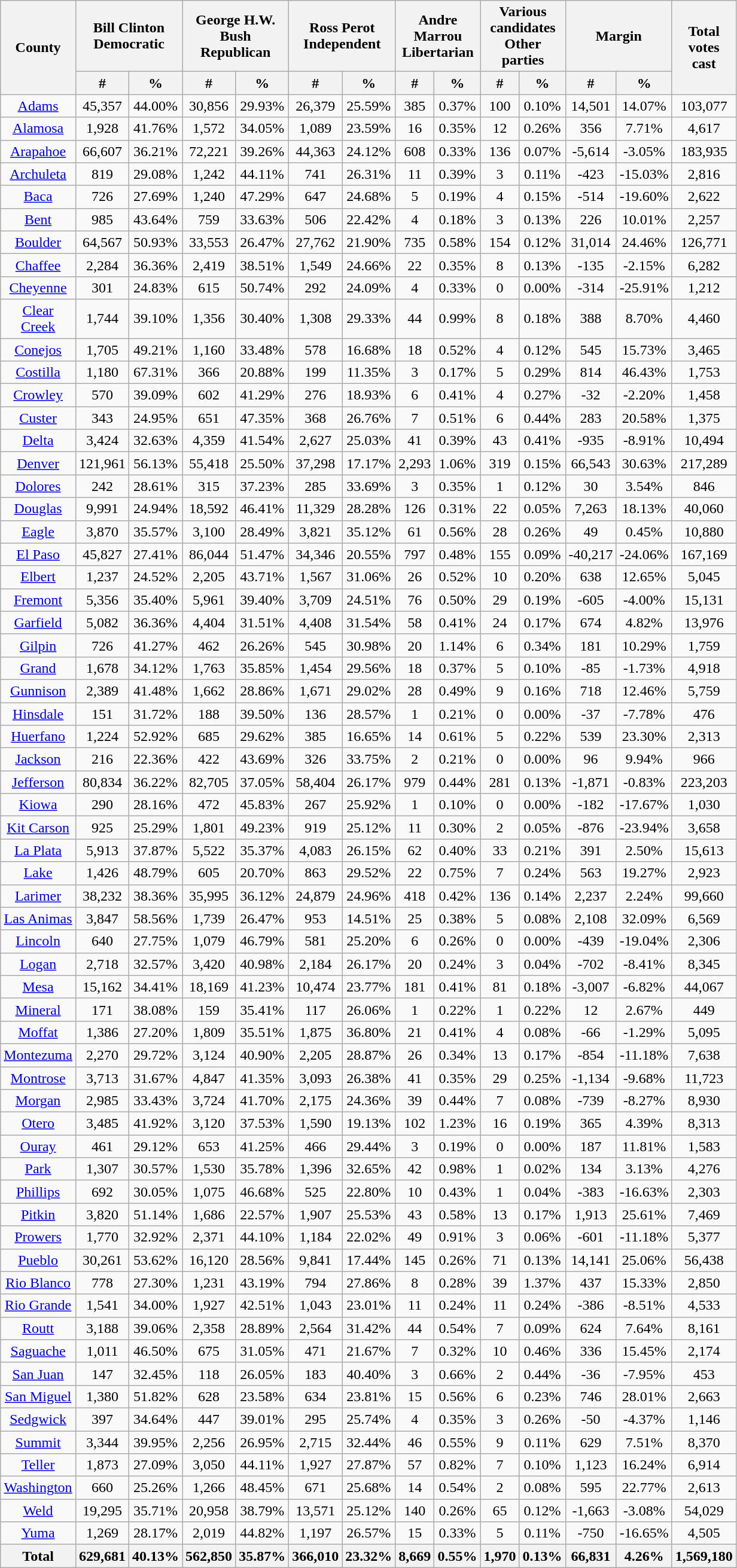<table width="60%"  class="wikitable sortable" style="text-align:center">
<tr>
<th style="text-align:center;" rowspan="2">County</th>
<th style="text-align:center;" colspan="2">Bill Clinton<br>Democratic</th>
<th style="text-align:center;" colspan="2">George H.W. Bush<br>Republican</th>
<th style="text-align:center;" colspan="2">Ross Perot<br>Independent</th>
<th style="text-align:center;" colspan="2">Andre Marrou<br>Libertarian</th>
<th style="text-align:center;" colspan="2">Various candidates<br>Other parties</th>
<th style="text-align:center;" colspan="2">Margin</th>
<th style="text-align:center;" rowspan="2">Total votes cast</th>
</tr>
<tr>
<th data-sort-type="number">#</th>
<th data-sort-type="number">%</th>
<th data-sort-type="number">#</th>
<th data-sort-type="number">%</th>
<th data-sort-type="number">#</th>
<th data-sort-type="number">%</th>
<th data-sort-type="number">#</th>
<th data-sort-type="number">%</th>
<th data-sort-type="number">#</th>
<th data-sort-type="number">%</th>
<th data-sort-type="number">#</th>
<th data-sort-type="number">%</th>
</tr>
<tr style="text-align:center;">
<td><a href='#'>Adams</a></td>
<td>45,357</td>
<td>44.00%</td>
<td>30,856</td>
<td>29.93%</td>
<td>26,379</td>
<td>25.59%</td>
<td>385</td>
<td>0.37%</td>
<td>100</td>
<td>0.10%</td>
<td>14,501</td>
<td>14.07%</td>
<td>103,077</td>
</tr>
<tr style="text-align:center;">
<td><a href='#'>Alamosa</a></td>
<td>1,928</td>
<td>41.76%</td>
<td>1,572</td>
<td>34.05%</td>
<td>1,089</td>
<td>23.59%</td>
<td>16</td>
<td>0.35%</td>
<td>12</td>
<td>0.26%</td>
<td>356</td>
<td>7.71%</td>
<td>4,617</td>
</tr>
<tr style="text-align:center;">
<td><a href='#'>Arapahoe</a></td>
<td>66,607</td>
<td>36.21%</td>
<td>72,221</td>
<td>39.26%</td>
<td>44,363</td>
<td>24.12%</td>
<td>608</td>
<td>0.33%</td>
<td>136</td>
<td>0.07%</td>
<td>-5,614</td>
<td>-3.05%</td>
<td>183,935</td>
</tr>
<tr style="text-align:center;">
<td><a href='#'>Archuleta</a></td>
<td>819</td>
<td>29.08%</td>
<td>1,242</td>
<td>44.11%</td>
<td>741</td>
<td>26.31%</td>
<td>11</td>
<td>0.39%</td>
<td>3</td>
<td>0.11%</td>
<td>-423</td>
<td>-15.03%</td>
<td>2,816</td>
</tr>
<tr style="text-align:center;">
<td><a href='#'>Baca</a></td>
<td>726</td>
<td>27.69%</td>
<td>1,240</td>
<td>47.29%</td>
<td>647</td>
<td>24.68%</td>
<td>5</td>
<td>0.19%</td>
<td>4</td>
<td>0.15%</td>
<td>-514</td>
<td>-19.60%</td>
<td>2,622</td>
</tr>
<tr style="text-align:center;">
<td><a href='#'>Bent</a></td>
<td>985</td>
<td>43.64%</td>
<td>759</td>
<td>33.63%</td>
<td>506</td>
<td>22.42%</td>
<td>4</td>
<td>0.18%</td>
<td>3</td>
<td>0.13%</td>
<td>226</td>
<td>10.01%</td>
<td>2,257</td>
</tr>
<tr style="text-align:center;">
<td><a href='#'>Boulder</a></td>
<td>64,567</td>
<td>50.93%</td>
<td>33,553</td>
<td>26.47%</td>
<td>27,762</td>
<td>21.90%</td>
<td>735</td>
<td>0.58%</td>
<td>154</td>
<td>0.12%</td>
<td>31,014</td>
<td>24.46%</td>
<td>126,771</td>
</tr>
<tr style="text-align:center;">
<td><a href='#'>Chaffee</a></td>
<td>2,284</td>
<td>36.36%</td>
<td>2,419</td>
<td>38.51%</td>
<td>1,549</td>
<td>24.66%</td>
<td>22</td>
<td>0.35%</td>
<td>8</td>
<td>0.13%</td>
<td>-135</td>
<td>-2.15%</td>
<td>6,282</td>
</tr>
<tr style="text-align:center;">
<td><a href='#'>Cheyenne</a></td>
<td>301</td>
<td>24.83%</td>
<td>615</td>
<td>50.74%</td>
<td>292</td>
<td>24.09%</td>
<td>4</td>
<td>0.33%</td>
<td>0</td>
<td>0.00%</td>
<td>-314</td>
<td>-25.91%</td>
<td>1,212</td>
</tr>
<tr style="text-align:center;">
<td><a href='#'>Clear Creek</a></td>
<td>1,744</td>
<td>39.10%</td>
<td>1,356</td>
<td>30.40%</td>
<td>1,308</td>
<td>29.33%</td>
<td>44</td>
<td>0.99%</td>
<td>8</td>
<td>0.18%</td>
<td>388</td>
<td>8.70%</td>
<td>4,460</td>
</tr>
<tr style="text-align:center;">
<td><a href='#'>Conejos</a></td>
<td>1,705</td>
<td>49.21%</td>
<td>1,160</td>
<td>33.48%</td>
<td>578</td>
<td>16.68%</td>
<td>18</td>
<td>0.52%</td>
<td>4</td>
<td>0.12%</td>
<td>545</td>
<td>15.73%</td>
<td>3,465</td>
</tr>
<tr style="text-align:center;">
<td><a href='#'>Costilla</a></td>
<td>1,180</td>
<td>67.31%</td>
<td>366</td>
<td>20.88%</td>
<td>199</td>
<td>11.35%</td>
<td>3</td>
<td>0.17%</td>
<td>5</td>
<td>0.29%</td>
<td>814</td>
<td>46.43%</td>
<td>1,753</td>
</tr>
<tr style="text-align:center;">
<td><a href='#'>Crowley</a></td>
<td>570</td>
<td>39.09%</td>
<td>602</td>
<td>41.29%</td>
<td>276</td>
<td>18.93%</td>
<td>6</td>
<td>0.41%</td>
<td>4</td>
<td>0.27%</td>
<td>-32</td>
<td>-2.20%</td>
<td>1,458</td>
</tr>
<tr style="text-align:center;">
<td><a href='#'>Custer</a></td>
<td>343</td>
<td>24.95%</td>
<td>651</td>
<td>47.35%</td>
<td>368</td>
<td>26.76%</td>
<td>7</td>
<td>0.51%</td>
<td>6</td>
<td>0.44%</td>
<td>283</td>
<td>20.58%</td>
<td>1,375</td>
</tr>
<tr style="text-align:center;">
<td><a href='#'>Delta</a></td>
<td>3,424</td>
<td>32.63%</td>
<td>4,359</td>
<td>41.54%</td>
<td>2,627</td>
<td>25.03%</td>
<td>41</td>
<td>0.39%</td>
<td>43</td>
<td>0.41%</td>
<td>-935</td>
<td>-8.91%</td>
<td>10,494</td>
</tr>
<tr style="text-align:center;">
<td><a href='#'>Denver</a></td>
<td>121,961</td>
<td>56.13%</td>
<td>55,418</td>
<td>25.50%</td>
<td>37,298</td>
<td>17.17%</td>
<td>2,293</td>
<td>1.06%</td>
<td>319</td>
<td>0.15%</td>
<td>66,543</td>
<td>30.63%</td>
<td>217,289</td>
</tr>
<tr style="text-align:center;">
<td><a href='#'>Dolores</a></td>
<td>242</td>
<td>28.61%</td>
<td>315</td>
<td>37.23%</td>
<td>285</td>
<td>33.69%</td>
<td>3</td>
<td>0.35%</td>
<td>1</td>
<td>0.12%</td>
<td>30</td>
<td>3.54%</td>
<td>846</td>
</tr>
<tr style="text-align:center;">
<td><a href='#'>Douglas</a></td>
<td>9,991</td>
<td>24.94%</td>
<td>18,592</td>
<td>46.41%</td>
<td>11,329</td>
<td>28.28%</td>
<td>126</td>
<td>0.31%</td>
<td>22</td>
<td>0.05%</td>
<td>7,263</td>
<td>18.13%</td>
<td>40,060</td>
</tr>
<tr style="text-align:center;">
<td><a href='#'>Eagle</a></td>
<td>3,870</td>
<td>35.57%</td>
<td>3,100</td>
<td>28.49%</td>
<td>3,821</td>
<td>35.12%</td>
<td>61</td>
<td>0.56%</td>
<td>28</td>
<td>0.26%</td>
<td>49</td>
<td>0.45%</td>
<td>10,880</td>
</tr>
<tr style="text-align:center;">
<td><a href='#'>El Paso</a></td>
<td>45,827</td>
<td>27.41%</td>
<td>86,044</td>
<td>51.47%</td>
<td>34,346</td>
<td>20.55%</td>
<td>797</td>
<td>0.48%</td>
<td>155</td>
<td>0.09%</td>
<td>-40,217</td>
<td>-24.06%</td>
<td>167,169</td>
</tr>
<tr style="text-align:center;">
<td><a href='#'>Elbert</a></td>
<td>1,237</td>
<td>24.52%</td>
<td>2,205</td>
<td>43.71%</td>
<td>1,567</td>
<td>31.06%</td>
<td>26</td>
<td>0.52%</td>
<td>10</td>
<td>0.20%</td>
<td>638</td>
<td>12.65%</td>
<td>5,045</td>
</tr>
<tr style="text-align:center;">
<td><a href='#'>Fremont</a></td>
<td>5,356</td>
<td>35.40%</td>
<td>5,961</td>
<td>39.40%</td>
<td>3,709</td>
<td>24.51%</td>
<td>76</td>
<td>0.50%</td>
<td>29</td>
<td>0.19%</td>
<td>-605</td>
<td>-4.00%</td>
<td>15,131</td>
</tr>
<tr style="text-align:center;">
<td><a href='#'>Garfield</a></td>
<td>5,082</td>
<td>36.36%</td>
<td>4,404</td>
<td>31.51%</td>
<td>4,408</td>
<td>31.54%</td>
<td>58</td>
<td>0.41%</td>
<td>24</td>
<td>0.17%</td>
<td>674</td>
<td>4.82%</td>
<td>13,976</td>
</tr>
<tr style="text-align:center;">
<td><a href='#'>Gilpin</a></td>
<td>726</td>
<td>41.27%</td>
<td>462</td>
<td>26.26%</td>
<td>545</td>
<td>30.98%</td>
<td>20</td>
<td>1.14%</td>
<td>6</td>
<td>0.34%</td>
<td>181</td>
<td>10.29%</td>
<td>1,759</td>
</tr>
<tr style="text-align:center;">
<td><a href='#'>Grand</a></td>
<td>1,678</td>
<td>34.12%</td>
<td>1,763</td>
<td>35.85%</td>
<td>1,454</td>
<td>29.56%</td>
<td>18</td>
<td>0.37%</td>
<td>5</td>
<td>0.10%</td>
<td>-85</td>
<td>-1.73%</td>
<td>4,918</td>
</tr>
<tr style="text-align:center;">
<td><a href='#'>Gunnison</a></td>
<td>2,389</td>
<td>41.48%</td>
<td>1,662</td>
<td>28.86%</td>
<td>1,671</td>
<td>29.02%</td>
<td>28</td>
<td>0.49%</td>
<td>9</td>
<td>0.16%</td>
<td>718</td>
<td>12.46%</td>
<td>5,759</td>
</tr>
<tr style="text-align:center;">
<td><a href='#'>Hinsdale</a></td>
<td>151</td>
<td>31.72%</td>
<td>188</td>
<td>39.50%</td>
<td>136</td>
<td>28.57%</td>
<td>1</td>
<td>0.21%</td>
<td>0</td>
<td>0.00%</td>
<td>-37</td>
<td>-7.78%</td>
<td>476</td>
</tr>
<tr style="text-align:center;">
<td><a href='#'>Huerfano</a></td>
<td>1,224</td>
<td>52.92%</td>
<td>685</td>
<td>29.62%</td>
<td>385</td>
<td>16.65%</td>
<td>14</td>
<td>0.61%</td>
<td>5</td>
<td>0.22%</td>
<td>539</td>
<td>23.30%</td>
<td>2,313</td>
</tr>
<tr style="text-align:center;">
<td><a href='#'>Jackson</a></td>
<td>216</td>
<td>22.36%</td>
<td>422</td>
<td>43.69%</td>
<td>326</td>
<td>33.75%</td>
<td>2</td>
<td>0.21%</td>
<td>0</td>
<td>0.00%</td>
<td>96</td>
<td>9.94%</td>
<td>966</td>
</tr>
<tr style="text-align:center;">
<td><a href='#'>Jefferson</a></td>
<td>80,834</td>
<td>36.22%</td>
<td>82,705</td>
<td>37.05%</td>
<td>58,404</td>
<td>26.17%</td>
<td>979</td>
<td>0.44%</td>
<td>281</td>
<td>0.13%</td>
<td>-1,871</td>
<td>-0.83%</td>
<td>223,203</td>
</tr>
<tr style="text-align:center;">
<td><a href='#'>Kiowa</a></td>
<td>290</td>
<td>28.16%</td>
<td>472</td>
<td>45.83%</td>
<td>267</td>
<td>25.92%</td>
<td>1</td>
<td>0.10%</td>
<td>0</td>
<td>0.00%</td>
<td>-182</td>
<td>-17.67%</td>
<td>1,030</td>
</tr>
<tr style="text-align:center;">
<td><a href='#'>Kit Carson</a></td>
<td>925</td>
<td>25.29%</td>
<td>1,801</td>
<td>49.23%</td>
<td>919</td>
<td>25.12%</td>
<td>11</td>
<td>0.30%</td>
<td>2</td>
<td>0.05%</td>
<td>-876</td>
<td>-23.94%</td>
<td>3,658</td>
</tr>
<tr style="text-align:center;">
<td><a href='#'>La Plata</a></td>
<td>5,913</td>
<td>37.87%</td>
<td>5,522</td>
<td>35.37%</td>
<td>4,083</td>
<td>26.15%</td>
<td>62</td>
<td>0.40%</td>
<td>33</td>
<td>0.21%</td>
<td>391</td>
<td>2.50%</td>
<td>15,613</td>
</tr>
<tr style="text-align:center;">
<td><a href='#'>Lake</a></td>
<td>1,426</td>
<td>48.79%</td>
<td>605</td>
<td>20.70%</td>
<td>863</td>
<td>29.52%</td>
<td>22</td>
<td>0.75%</td>
<td>7</td>
<td>0.24%</td>
<td>563</td>
<td>19.27%</td>
<td>2,923</td>
</tr>
<tr style="text-align:center;">
<td><a href='#'>Larimer</a></td>
<td>38,232</td>
<td>38.36%</td>
<td>35,995</td>
<td>36.12%</td>
<td>24,879</td>
<td>24.96%</td>
<td>418</td>
<td>0.42%</td>
<td>136</td>
<td>0.14%</td>
<td>2,237</td>
<td>2.24%</td>
<td>99,660</td>
</tr>
<tr style="text-align:center;">
<td><a href='#'>Las Animas</a></td>
<td>3,847</td>
<td>58.56%</td>
<td>1,739</td>
<td>26.47%</td>
<td>953</td>
<td>14.51%</td>
<td>25</td>
<td>0.38%</td>
<td>5</td>
<td>0.08%</td>
<td>2,108</td>
<td>32.09%</td>
<td>6,569</td>
</tr>
<tr style="text-align:center;">
<td><a href='#'>Lincoln</a></td>
<td>640</td>
<td>27.75%</td>
<td>1,079</td>
<td>46.79%</td>
<td>581</td>
<td>25.20%</td>
<td>6</td>
<td>0.26%</td>
<td>0</td>
<td>0.00%</td>
<td>-439</td>
<td>-19.04%</td>
<td>2,306</td>
</tr>
<tr style="text-align:center;">
<td><a href='#'>Logan</a></td>
<td>2,718</td>
<td>32.57%</td>
<td>3,420</td>
<td>40.98%</td>
<td>2,184</td>
<td>26.17%</td>
<td>20</td>
<td>0.24%</td>
<td>3</td>
<td>0.04%</td>
<td>-702</td>
<td>-8.41%</td>
<td>8,345</td>
</tr>
<tr style="text-align:center;">
<td><a href='#'>Mesa</a></td>
<td>15,162</td>
<td>34.41%</td>
<td>18,169</td>
<td>41.23%</td>
<td>10,474</td>
<td>23.77%</td>
<td>181</td>
<td>0.41%</td>
<td>81</td>
<td>0.18%</td>
<td>-3,007</td>
<td>-6.82%</td>
<td>44,067</td>
</tr>
<tr style="text-align:center;">
<td><a href='#'>Mineral</a></td>
<td>171</td>
<td>38.08%</td>
<td>159</td>
<td>35.41%</td>
<td>117</td>
<td>26.06%</td>
<td>1</td>
<td>0.22%</td>
<td>1</td>
<td>0.22%</td>
<td>12</td>
<td>2.67%</td>
<td>449</td>
</tr>
<tr style="text-align:center;">
<td><a href='#'>Moffat</a></td>
<td>1,386</td>
<td>27.20%</td>
<td>1,809</td>
<td>35.51%</td>
<td>1,875</td>
<td>36.80%</td>
<td>21</td>
<td>0.41%</td>
<td>4</td>
<td>0.08%</td>
<td>-66</td>
<td>-1.29%</td>
<td>5,095</td>
</tr>
<tr style="text-align:center;">
<td><a href='#'>Montezuma</a></td>
<td>2,270</td>
<td>29.72%</td>
<td>3,124</td>
<td>40.90%</td>
<td>2,205</td>
<td>28.87%</td>
<td>26</td>
<td>0.34%</td>
<td>13</td>
<td>0.17%</td>
<td>-854</td>
<td>-11.18%</td>
<td>7,638</td>
</tr>
<tr style="text-align:center;">
<td><a href='#'>Montrose</a></td>
<td>3,713</td>
<td>31.67%</td>
<td>4,847</td>
<td>41.35%</td>
<td>3,093</td>
<td>26.38%</td>
<td>41</td>
<td>0.35%</td>
<td>29</td>
<td>0.25%</td>
<td>-1,134</td>
<td>-9.68%</td>
<td>11,723</td>
</tr>
<tr style="text-align:center;">
<td><a href='#'>Morgan</a></td>
<td>2,985</td>
<td>33.43%</td>
<td>3,724</td>
<td>41.70%</td>
<td>2,175</td>
<td>24.36%</td>
<td>39</td>
<td>0.44%</td>
<td>7</td>
<td>0.08%</td>
<td>-739</td>
<td>-8.27%</td>
<td>8,930</td>
</tr>
<tr style="text-align:center;">
<td><a href='#'>Otero</a></td>
<td>3,485</td>
<td>41.92%</td>
<td>3,120</td>
<td>37.53%</td>
<td>1,590</td>
<td>19.13%</td>
<td>102</td>
<td>1.23%</td>
<td>16</td>
<td>0.19%</td>
<td>365</td>
<td>4.39%</td>
<td>8,313</td>
</tr>
<tr style="text-align:center;">
<td><a href='#'>Ouray</a></td>
<td>461</td>
<td>29.12%</td>
<td>653</td>
<td>41.25%</td>
<td>466</td>
<td>29.44%</td>
<td>3</td>
<td>0.19%</td>
<td>0</td>
<td>0.00%</td>
<td>187</td>
<td>11.81%</td>
<td>1,583</td>
</tr>
<tr style="text-align:center;">
<td><a href='#'>Park</a></td>
<td>1,307</td>
<td>30.57%</td>
<td>1,530</td>
<td>35.78%</td>
<td>1,396</td>
<td>32.65%</td>
<td>42</td>
<td>0.98%</td>
<td>1</td>
<td>0.02%</td>
<td>134</td>
<td>3.13%</td>
<td>4,276</td>
</tr>
<tr style="text-align:center;">
<td><a href='#'>Phillips</a></td>
<td>692</td>
<td>30.05%</td>
<td>1,075</td>
<td>46.68%</td>
<td>525</td>
<td>22.80%</td>
<td>10</td>
<td>0.43%</td>
<td>1</td>
<td>0.04%</td>
<td>-383</td>
<td>-16.63%</td>
<td>2,303</td>
</tr>
<tr style="text-align:center;">
<td><a href='#'>Pitkin</a></td>
<td>3,820</td>
<td>51.14%</td>
<td>1,686</td>
<td>22.57%</td>
<td>1,907</td>
<td>25.53%</td>
<td>43</td>
<td>0.58%</td>
<td>13</td>
<td>0.17%</td>
<td>1,913</td>
<td>25.61%</td>
<td>7,469</td>
</tr>
<tr style="text-align:center;">
<td><a href='#'>Prowers</a></td>
<td>1,770</td>
<td>32.92%</td>
<td>2,371</td>
<td>44.10%</td>
<td>1,184</td>
<td>22.02%</td>
<td>49</td>
<td>0.91%</td>
<td>3</td>
<td>0.06%</td>
<td>-601</td>
<td>-11.18%</td>
<td>5,377</td>
</tr>
<tr style="text-align:center;">
<td><a href='#'>Pueblo</a></td>
<td>30,261</td>
<td>53.62%</td>
<td>16,120</td>
<td>28.56%</td>
<td>9,841</td>
<td>17.44%</td>
<td>145</td>
<td>0.26%</td>
<td>71</td>
<td>0.13%</td>
<td>14,141</td>
<td>25.06%</td>
<td>56,438</td>
</tr>
<tr style="text-align:center;">
<td><a href='#'>Rio Blanco</a></td>
<td>778</td>
<td>27.30%</td>
<td>1,231</td>
<td>43.19%</td>
<td>794</td>
<td>27.86%</td>
<td>8</td>
<td>0.28%</td>
<td>39</td>
<td>1.37%</td>
<td>437</td>
<td>15.33%</td>
<td>2,850</td>
</tr>
<tr style="text-align:center;">
<td><a href='#'>Rio Grande</a></td>
<td>1,541</td>
<td>34.00%</td>
<td>1,927</td>
<td>42.51%</td>
<td>1,043</td>
<td>23.01%</td>
<td>11</td>
<td>0.24%</td>
<td>11</td>
<td>0.24%</td>
<td>-386</td>
<td>-8.51%</td>
<td>4,533</td>
</tr>
<tr style="text-align:center;">
<td><a href='#'>Routt</a></td>
<td>3,188</td>
<td>39.06%</td>
<td>2,358</td>
<td>28.89%</td>
<td>2,564</td>
<td>31.42%</td>
<td>44</td>
<td>0.54%</td>
<td>7</td>
<td>0.09%</td>
<td>624</td>
<td>7.64%</td>
<td>8,161</td>
</tr>
<tr style="text-align:center;">
<td><a href='#'>Saguache</a></td>
<td>1,011</td>
<td>46.50%</td>
<td>675</td>
<td>31.05%</td>
<td>471</td>
<td>21.67%</td>
<td>7</td>
<td>0.32%</td>
<td>10</td>
<td>0.46%</td>
<td>336</td>
<td>15.45%</td>
<td>2,174</td>
</tr>
<tr style="text-align:center;">
<td><a href='#'>San Juan</a></td>
<td>147</td>
<td>32.45%</td>
<td>118</td>
<td>26.05%</td>
<td>183</td>
<td>40.40%</td>
<td>3</td>
<td>0.66%</td>
<td>2</td>
<td>0.44%</td>
<td>-36</td>
<td>-7.95%</td>
<td>453</td>
</tr>
<tr style="text-align:center;">
<td><a href='#'>San Miguel</a></td>
<td>1,380</td>
<td>51.82%</td>
<td>628</td>
<td>23.58%</td>
<td>634</td>
<td>23.81%</td>
<td>15</td>
<td>0.56%</td>
<td>6</td>
<td>0.23%</td>
<td>746</td>
<td>28.01%</td>
<td>2,663</td>
</tr>
<tr style="text-align:center;">
<td><a href='#'>Sedgwick</a></td>
<td>397</td>
<td>34.64%</td>
<td>447</td>
<td>39.01%</td>
<td>295</td>
<td>25.74%</td>
<td>4</td>
<td>0.35%</td>
<td>3</td>
<td>0.26%</td>
<td>-50</td>
<td>-4.37%</td>
<td>1,146</td>
</tr>
<tr style="text-align:center;">
<td><a href='#'>Summit</a></td>
<td>3,344</td>
<td>39.95%</td>
<td>2,256</td>
<td>26.95%</td>
<td>2,715</td>
<td>32.44%</td>
<td>46</td>
<td>0.55%</td>
<td>9</td>
<td>0.11%</td>
<td>629</td>
<td>7.51%</td>
<td>8,370</td>
</tr>
<tr style="text-align:center;">
<td><a href='#'>Teller</a></td>
<td>1,873</td>
<td>27.09%</td>
<td>3,050</td>
<td>44.11%</td>
<td>1,927</td>
<td>27.87%</td>
<td>57</td>
<td>0.82%</td>
<td>7</td>
<td>0.10%</td>
<td>1,123</td>
<td>16.24%</td>
<td>6,914</td>
</tr>
<tr style="text-align:center;">
<td><a href='#'>Washington</a></td>
<td>660</td>
<td>25.26%</td>
<td>1,266</td>
<td>48.45%</td>
<td>671</td>
<td>25.68%</td>
<td>14</td>
<td>0.54%</td>
<td>2</td>
<td>0.08%</td>
<td>595</td>
<td>22.77%</td>
<td>2,613</td>
</tr>
<tr style="text-align:center;">
<td><a href='#'>Weld</a></td>
<td>19,295</td>
<td>35.71%</td>
<td>20,958</td>
<td>38.79%</td>
<td>13,571</td>
<td>25.12%</td>
<td>140</td>
<td>0.26%</td>
<td>65</td>
<td>0.12%</td>
<td>-1,663</td>
<td>-3.08%</td>
<td>54,029</td>
</tr>
<tr style="text-align:center;">
<td><a href='#'>Yuma</a></td>
<td>1,269</td>
<td>28.17%</td>
<td>2,019</td>
<td>44.82%</td>
<td>1,197</td>
<td>26.57%</td>
<td>15</td>
<td>0.33%</td>
<td>5</td>
<td>0.11%</td>
<td>-750</td>
<td>-16.65%</td>
<td>4,505</td>
</tr>
<tr>
<th>Total</th>
<th>629,681</th>
<th>40.13%</th>
<th>562,850</th>
<th>35.87%</th>
<th>366,010</th>
<th>23.32%</th>
<th>8,669</th>
<th>0.55%</th>
<th>1,970</th>
<th>0.13%</th>
<th>66,831</th>
<th>4.26%</th>
<th>1,569,180</th>
</tr>
</table>
